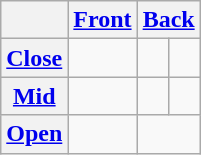<table class="wikitable" style="text-align:center">
<tr>
<th></th>
<th><a href='#'>Front</a></th>
<th colspan="2"><a href='#'>Back</a></th>
</tr>
<tr>
<th><a href='#'>Close</a></th>
<td></td>
<td></td>
<td></td>
</tr>
<tr>
<th><a href='#'>Mid</a></th>
<td></td>
<td></td>
<td></td>
</tr>
<tr>
<th><a href='#'>Open</a></th>
<td></td>
<td colspan="2"></td>
</tr>
</table>
